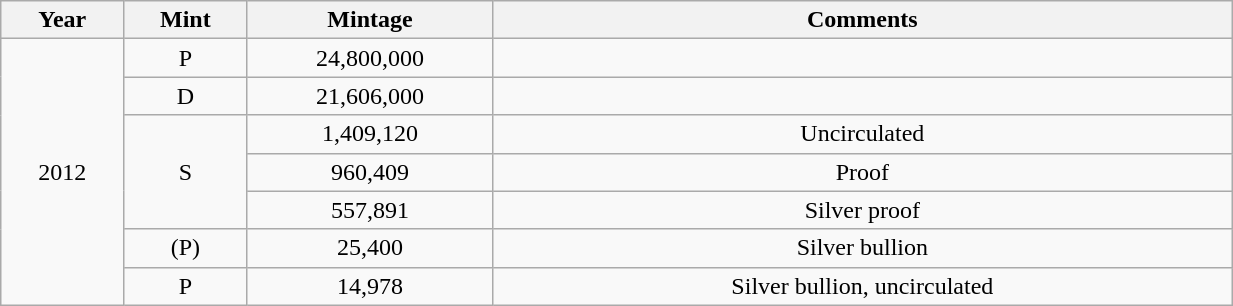<table class="wikitable sortable" style="min-width:65%; text-align:center;">
<tr>
<th width="10%">Year</th>
<th width="10%">Mint</th>
<th width="20%">Mintage</th>
<th width="60%">Comments</th>
</tr>
<tr>
<td rowspan="7">2012</td>
<td>P</td>
<td>24,800,000</td>
<td></td>
</tr>
<tr>
<td>D</td>
<td>21,606,000</td>
<td></td>
</tr>
<tr>
<td rowspan="3">S</td>
<td>1,409,120</td>
<td>Uncirculated</td>
</tr>
<tr>
<td>960,409</td>
<td>Proof</td>
</tr>
<tr>
<td>557,891</td>
<td>Silver proof</td>
</tr>
<tr>
<td>(P)</td>
<td>25,400</td>
<td>Silver bullion</td>
</tr>
<tr>
<td>P</td>
<td>14,978</td>
<td>Silver bullion, uncirculated</td>
</tr>
</table>
